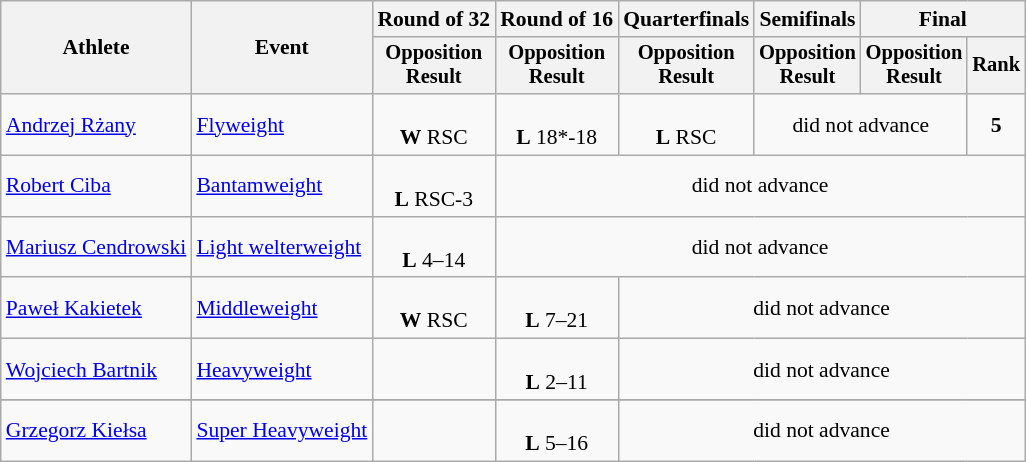<table class="wikitable" style="font-size:90%">
<tr>
<th rowspan="2">Athlete</th>
<th rowspan="2">Event</th>
<th>Round of 32</th>
<th>Round of 16</th>
<th>Quarterfinals</th>
<th>Semifinals</th>
<th colspan=2>Final</th>
</tr>
<tr style="font-size:95%">
<th>Opposition<br>Result</th>
<th>Opposition<br>Result</th>
<th>Opposition<br>Result</th>
<th>Opposition<br>Result</th>
<th>Opposition<br>Result</th>
<th>Rank</th>
</tr>
<tr align=center>
<td align=left><a href='#'>Andrzej Rżany</a></td>
<td align=left><a href='#'>Flyweight</a></td>
<td><br><strong>W</strong> RSC</td>
<td><br><strong>L</strong> 18*-18</td>
<td><br><strong>L</strong> RSC</td>
<td colspan=2>did not advance</td>
<td><strong>5</strong></td>
</tr>
<tr align=center>
<td align=left><a href='#'>Robert Ciba</a></td>
<td align=left><a href='#'>Bantamweight</a></td>
<td><br><strong>L</strong> RSC-3</td>
<td colspan=5>did not advance</td>
</tr>
<tr align=center>
<td align=left><a href='#'>Mariusz Cendrowski</a></td>
<td align=left><a href='#'>Light welterweight</a></td>
<td><br><strong>L</strong> 4–14</td>
<td colspan=5>did not advance</td>
</tr>
<tr align=center>
<td align=left><a href='#'>Paweł Kakietek</a></td>
<td align=left><a href='#'>Middleweight</a></td>
<td><br><strong>W</strong> RSC</td>
<td><br><strong>L</strong> 7–21</td>
<td colspan=4>did not advance</td>
</tr>
<tr align=center>
<td align=left><a href='#'>Wojciech Bartnik</a></td>
<td align=left><a href='#'>Heavyweight</a></td>
<td></td>
<td><br><strong>L</strong> 2–11</td>
<td colspan=4>did not advance</td>
</tr>
<tr align=center>
</tr>
<tr align=center>
<td align=left><a href='#'>Grzegorz Kiełsa</a></td>
<td align=left><a href='#'>Super Heavyweight</a></td>
<td></td>
<td><br><strong>L</strong> 5–16</td>
<td colspan=5>did not advance</td>
</tr>
</table>
